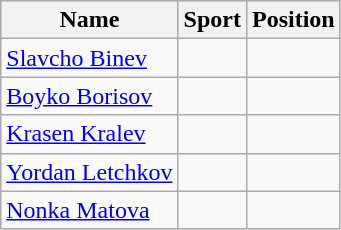<table class="wikitable sortable">
<tr>
<th>Name</th>
<th>Sport</th>
<th>Position</th>
</tr>
<tr>
<td data-sort-value="Binev,Slavcho"><a href='#'>Slavcho Binev</a></td>
<td></td>
<td></td>
</tr>
<tr>
<td data-sort-value="Borisov,Boyko"><a href='#'>Boyko Borisov</a></td>
<td></td>
<td></td>
</tr>
<tr>
<td data-sort-value="Kralev,Krasen"><a href='#'>Krasen Kralev</a></td>
<td></td>
<td></td>
</tr>
<tr>
<td data-sort-value="Letchkov,Yordan"><a href='#'>Yordan Letchkov</a></td>
<td></td>
<td></td>
</tr>
<tr>
<td data-sort-value="Matova,Nonka"><a href='#'>Nonka Matova</a></td>
<td></td>
<td></td>
</tr>
</table>
